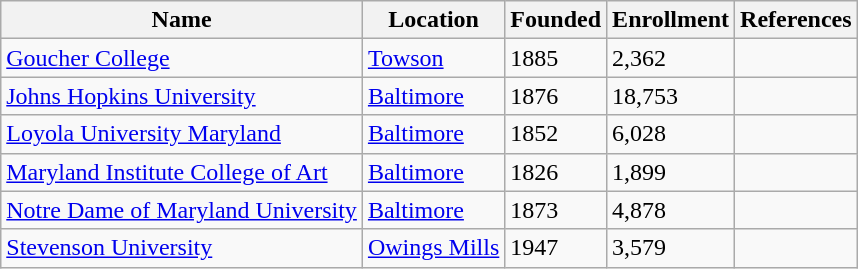<table class="sortable wikitable">
<tr>
<th>Name</th>
<th>Location</th>
<th>Founded</th>
<th>Enrollment</th>
<th>References</th>
</tr>
<tr>
<td><a href='#'>Goucher College</a></td>
<td><a href='#'>Towson</a></td>
<td>1885</td>
<td>2,362</td>
<td></td>
</tr>
<tr>
<td><a href='#'>Johns Hopkins University</a></td>
<td><a href='#'>Baltimore</a></td>
<td>1876</td>
<td>18,753</td>
<td></td>
</tr>
<tr>
<td><a href='#'>Loyola University Maryland</a></td>
<td><a href='#'>Baltimore</a></td>
<td>1852</td>
<td>6,028</td>
<td></td>
</tr>
<tr>
<td><a href='#'>Maryland Institute College of Art</a></td>
<td><a href='#'>Baltimore</a></td>
<td>1826</td>
<td>1,899</td>
<td></td>
</tr>
<tr>
<td><a href='#'>Notre Dame of Maryland University</a></td>
<td><a href='#'>Baltimore</a></td>
<td>1873</td>
<td>4,878</td>
<td></td>
</tr>
<tr>
<td><a href='#'>Stevenson University</a></td>
<td><a href='#'>Owings Mills</a></td>
<td>1947</td>
<td>3,579</td>
<td></td>
</tr>
</table>
